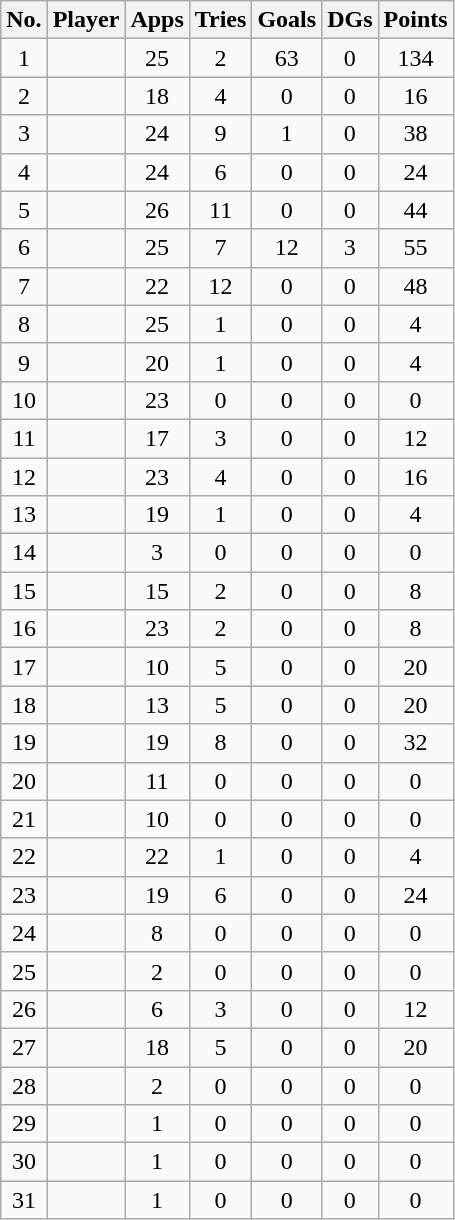<table class="wikitable sortable" style="text-align: center;">
<tr>
<th>No.</th>
<th>Player</th>
<th>Apps</th>
<th>Tries</th>
<th>Goals</th>
<th>DGs</th>
<th>Points</th>
</tr>
<tr>
<td>1</td>
<td align="left"></td>
<td>25</td>
<td>2</td>
<td>63</td>
<td>0</td>
<td>134</td>
</tr>
<tr>
<td>2</td>
<td align="left"></td>
<td>18</td>
<td>4</td>
<td>0</td>
<td>0</td>
<td>16</td>
</tr>
<tr>
<td>3</td>
<td align="left"></td>
<td>24</td>
<td>9</td>
<td>1</td>
<td>0</td>
<td>38</td>
</tr>
<tr>
<td>4</td>
<td align="left"></td>
<td>24</td>
<td>6</td>
<td>0</td>
<td>0</td>
<td>24</td>
</tr>
<tr>
<td>5</td>
<td align="left"></td>
<td>26</td>
<td>11</td>
<td>0</td>
<td>0</td>
<td>44</td>
</tr>
<tr>
<td>6</td>
<td align="left"></td>
<td>25</td>
<td>7</td>
<td>12</td>
<td>3</td>
<td>55</td>
</tr>
<tr>
<td>7</td>
<td align="left"></td>
<td>22</td>
<td>12</td>
<td>0</td>
<td>0</td>
<td>48</td>
</tr>
<tr>
<td>8</td>
<td align="left"></td>
<td>25</td>
<td>1</td>
<td>0</td>
<td>0</td>
<td>4</td>
</tr>
<tr>
<td>9</td>
<td align="left"></td>
<td>20</td>
<td>1</td>
<td>0</td>
<td>0</td>
<td>4</td>
</tr>
<tr>
<td>10</td>
<td align="left"></td>
<td>23</td>
<td>0</td>
<td>0</td>
<td>0</td>
<td>0</td>
</tr>
<tr>
<td>11</td>
<td align="left"></td>
<td>17</td>
<td>3</td>
<td>0</td>
<td>0</td>
<td>12</td>
</tr>
<tr>
<td>12</td>
<td align="left"></td>
<td>23</td>
<td>4</td>
<td>0</td>
<td>0</td>
<td>16</td>
</tr>
<tr>
<td>13</td>
<td align="left"></td>
<td>19</td>
<td>1</td>
<td>0</td>
<td>0</td>
<td>4</td>
</tr>
<tr>
<td>14</td>
<td align="left"></td>
<td>3</td>
<td>0</td>
<td>0</td>
<td>0</td>
<td>0</td>
</tr>
<tr>
<td>15</td>
<td align="left"></td>
<td>15</td>
<td>2</td>
<td>0</td>
<td>0</td>
<td>8</td>
</tr>
<tr>
<td>16</td>
<td align="left"></td>
<td>23</td>
<td>2</td>
<td>0</td>
<td>0</td>
<td>8</td>
</tr>
<tr>
<td>17</td>
<td align="left"></td>
<td>10</td>
<td>5</td>
<td>0</td>
<td>0</td>
<td>20</td>
</tr>
<tr>
<td>18</td>
<td align="left"></td>
<td>13</td>
<td>5</td>
<td>0</td>
<td>0</td>
<td>20</td>
</tr>
<tr>
<td>19</td>
<td align="left"></td>
<td>19</td>
<td>8</td>
<td>0</td>
<td>0</td>
<td>32</td>
</tr>
<tr>
<td>20</td>
<td align="left"></td>
<td>11</td>
<td>0</td>
<td>0</td>
<td>0</td>
<td>0</td>
</tr>
<tr>
<td>21</td>
<td align="left"></td>
<td>10</td>
<td>0</td>
<td>0</td>
<td>0</td>
<td>0</td>
</tr>
<tr>
<td>22</td>
<td align="left"></td>
<td>22</td>
<td>1</td>
<td>0</td>
<td>0</td>
<td>4</td>
</tr>
<tr>
<td>23</td>
<td align="left"></td>
<td>19</td>
<td>6</td>
<td>0</td>
<td>0</td>
<td>24</td>
</tr>
<tr>
<td>24</td>
<td align="left"></td>
<td>8</td>
<td>0</td>
<td>0</td>
<td>0</td>
<td>0</td>
</tr>
<tr>
<td>25</td>
<td align="left"></td>
<td>2</td>
<td>0</td>
<td>0</td>
<td>0</td>
<td>0</td>
</tr>
<tr>
<td>26</td>
<td align="left"></td>
<td>6</td>
<td>3</td>
<td>0</td>
<td>0</td>
<td>12</td>
</tr>
<tr>
<td>27</td>
<td align="left"></td>
<td>18</td>
<td>5</td>
<td>0</td>
<td>0</td>
<td>20</td>
</tr>
<tr>
<td>28</td>
<td align="left"></td>
<td>2</td>
<td>0</td>
<td>0</td>
<td>0</td>
<td>0</td>
</tr>
<tr>
<td>29</td>
<td align="left"></td>
<td>1</td>
<td>0</td>
<td>0</td>
<td>0</td>
<td>0</td>
</tr>
<tr>
<td>30</td>
<td align="left"></td>
<td>1</td>
<td>0</td>
<td>0</td>
<td>0</td>
<td>0</td>
</tr>
<tr>
<td>31</td>
<td align="left"></td>
<td>1</td>
<td>0</td>
<td>0</td>
<td>0</td>
<td>0</td>
</tr>
</table>
